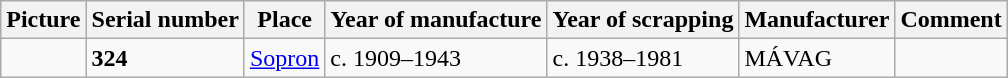<table class=wikitable>
<tr>
<th bgcolor="#CEDFF2">Picture</th>
<th bgcolor="#CEDFF2">Serial number</th>
<th bgcolor="#CEDFF2">Place</th>
<th bgcolor="#CEDFF2">Year of manufacture</th>
<th bgcolor="#CEDFF2">Year of scrapping</th>
<th bgcolor="#CEDFF2">Manufacturer</th>
<th bgcolor="#CEDFF2">Comment</th>
</tr>
<tr>
<td></td>
<td><strong>324</strong></td>
<td><a href='#'>Sopron</a></td>
<td>c. 1909–1943</td>
<td>c. 1938–1981</td>
<td>MÁVAG</td>
<td><small></small></td>
</tr>
</table>
